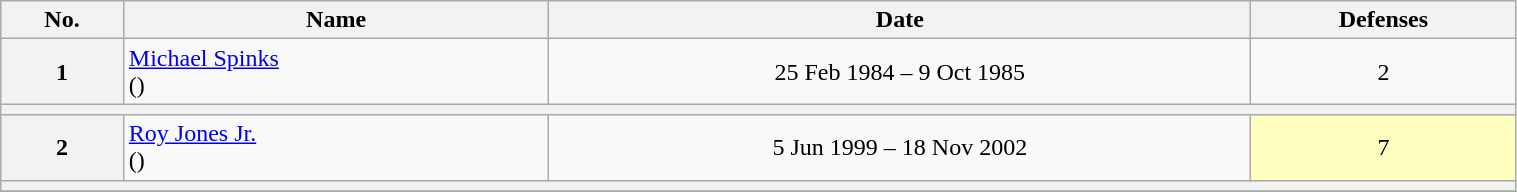<table class="wikitable sortable" style="width:80%">
<tr>
<th>No.</th>
<th>Name</th>
<th>Date</th>
<th>Defenses</th>
</tr>
<tr align=center>
<th>1</th>
<td align=left><a href='#'>Michael Spinks</a><br>()</td>
<td>25 Feb 1984 – 9 Oct 1985</td>
<td>2</td>
</tr>
<tr align=center>
<th colspan=4></th>
</tr>
<tr align=center>
<th>2</th>
<td align=left><a href='#'>Roy Jones Jr.</a><br>()</td>
<td>5 Jun 1999 – 18 Nov 2002</td>
<td style="background:#ffffbf;">7</td>
</tr>
<tr align=center>
<th colspan=4></th>
</tr>
<tr align=center>
</tr>
</table>
